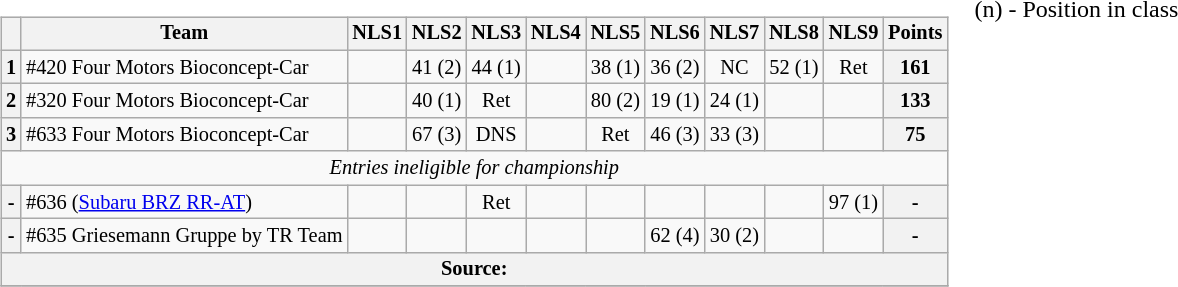<table>
<tr>
<td valign="top"><br><table class="wikitable" style="font-size:85%; text-align:center;">
<tr>
<th></th>
<th>Team</th>
<th>NLS1</th>
<th>NLS2</th>
<th>NLS3</th>
<th>NLS4</th>
<th>NLS5</th>
<th>NLS6</th>
<th>NLS7</th>
<th>NLS8</th>
<th>NLS9</th>
<th>Points</th>
</tr>
<tr>
<th>1</th>
<td align=left> #420 Four Motors Bioconcept-Car</td>
<td></td>
<td> 41 (2)</td>
<td> 44 (1)</td>
<td></td>
<td> 38 (1)</td>
<td> 36 (2)</td>
<td> NC</td>
<td> 52 (1)</td>
<td> Ret</td>
<th>161</th>
</tr>
<tr>
<th>2</th>
<td align=left> #320 Four Motors Bioconcept-Car</td>
<td></td>
<td> 40 (1)</td>
<td> Ret</td>
<td></td>
<td> 80 (2)</td>
<td> 19 (1)</td>
<td> 24 (1)</td>
<td></td>
<td></td>
<th>133</th>
</tr>
<tr>
<th>3</th>
<td align=left> #633 Four Motors Bioconcept-Car</td>
<td></td>
<td> 67 (3)</td>
<td> DNS</td>
<td></td>
<td> Ret</td>
<td> 46 (3)</td>
<td> 33 (3)</td>
<td></td>
<td></td>
<th>75</th>
</tr>
<tr>
<td colspan=12><em>Entries ineligible for championship</em></td>
</tr>
<tr>
<th>-</th>
<td align=left> #636 (<a href='#'>Subaru BRZ RR-AT</a>)</td>
<td></td>
<td></td>
<td> Ret</td>
<td></td>
<td></td>
<td></td>
<td></td>
<td></td>
<td> 97 (1)</td>
<th>-</th>
</tr>
<tr>
<th>-</th>
<td align=left> #635 Griesemann Gruppe by TR Team</td>
<td></td>
<td></td>
<td></td>
<td></td>
<td></td>
<td> 62 (4)</td>
<td> 30 (2)</td>
<td></td>
<td></td>
<th>-</th>
</tr>
<tr>
<th colspan="13">Source: </th>
</tr>
<tr>
</tr>
</table>
</td>
<td valign="top"><br>
<span>(n) - Position in class</span></td>
</tr>
</table>
